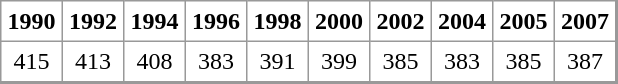<table align="center" rules="all" cellspacing="0" cellpadding="4" style="border: 1px solid #999; border-right: 2px solid #999; border-bottom:2px solid #999">
<tr>
<th>1990</th>
<th>1992</th>
<th>1994</th>
<th>1996</th>
<th>1998</th>
<th>2000</th>
<th>2002</th>
<th>2004</th>
<th>2005</th>
<th>2007</th>
</tr>
<tr>
<td align=center>415</td>
<td align=center>413</td>
<td align=center>408</td>
<td align=center>383</td>
<td align=center>391</td>
<td align=center>399</td>
<td align=center>385</td>
<td align=center>383</td>
<td align=center>385</td>
<td align=center>387</td>
</tr>
</table>
